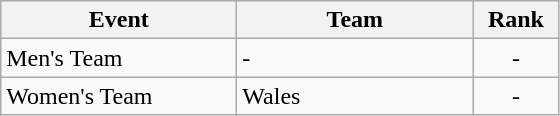<table class=wikitable style="text-align:left">
<tr>
<th width=150>Event</th>
<th width=150>Team</th>
<th width=50>Rank</th>
</tr>
<tr>
<td>Men's Team</td>
<td>-</td>
<td align="center">-</td>
</tr>
<tr>
<td>Women's Team</td>
<td>Wales</td>
<td align="center">-</td>
</tr>
</table>
